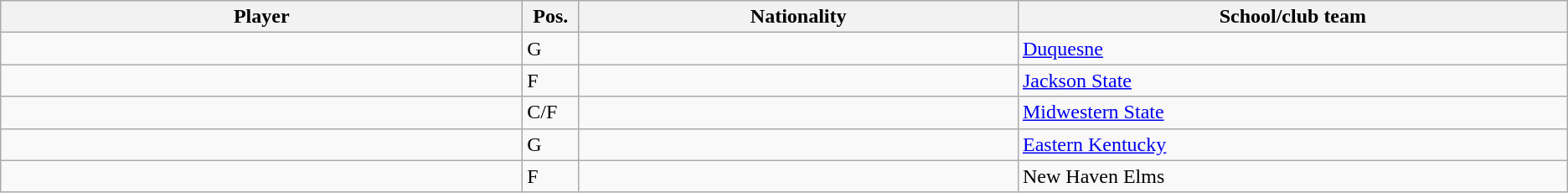<table class="wikitable sortable sortable">
<tr>
<th style="width:19%;">Player</th>
<th style="width:1%;">Pos.</th>
<th style="width:16%;">Nationality</th>
<th style="width:20%;">School/club team</th>
</tr>
<tr>
<td></td>
<td>G</td>
<td></td>
<td><a href='#'>Duquesne</a> </td>
</tr>
<tr>
<td></td>
<td>F</td>
<td></td>
<td><a href='#'>Jackson State</a> </td>
</tr>
<tr>
<td></td>
<td>C/F</td>
<td></td>
<td><a href='#'>Midwestern State</a> </td>
</tr>
<tr>
<td></td>
<td>G</td>
<td></td>
<td><a href='#'>Eastern Kentucky</a> </td>
</tr>
<tr>
<td></td>
<td>F</td>
<td></td>
<td>New Haven Elms </td>
</tr>
</table>
